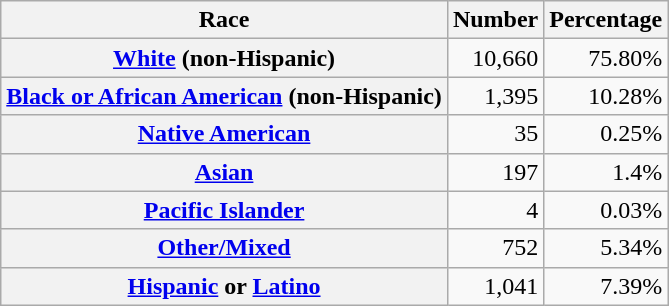<table class="wikitable" style="text-align:right">
<tr>
<th scope="col">Race</th>
<th scope="col">Number</th>
<th scope="col">Percentage</th>
</tr>
<tr>
<th scope="row"><a href='#'>White</a> (non-Hispanic)</th>
<td>10,660</td>
<td>75.80%</td>
</tr>
<tr>
<th scope="row"><a href='#'>Black or African American</a> (non-Hispanic)</th>
<td>1,395</td>
<td>10.28%</td>
</tr>
<tr>
<th scope="row"><a href='#'>Native American</a></th>
<td>35</td>
<td>0.25%</td>
</tr>
<tr>
<th scope="row"><a href='#'>Asian</a></th>
<td>197</td>
<td>1.4%</td>
</tr>
<tr>
<th scope="row"><a href='#'>Pacific Islander</a></th>
<td>4</td>
<td>0.03%</td>
</tr>
<tr>
<th scope="row"><a href='#'>Other/Mixed</a></th>
<td>752</td>
<td>5.34%</td>
</tr>
<tr>
<th scope="row"><a href='#'>Hispanic</a> or <a href='#'>Latino</a></th>
<td>1,041</td>
<td>7.39%</td>
</tr>
</table>
